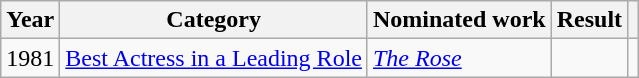<table class="wikitable plainrowheaders">
<tr>
<th>Year</th>
<th>Category</th>
<th>Nominated work</th>
<th>Result</th>
<th></th>
</tr>
<tr>
<td>1981</td>
<td><a href='#'>Best Actress in a Leading Role</a></td>
<td><em><a href='#'>The Rose</a></em></td>
<td></td>
<td align="center"></td>
</tr>
</table>
